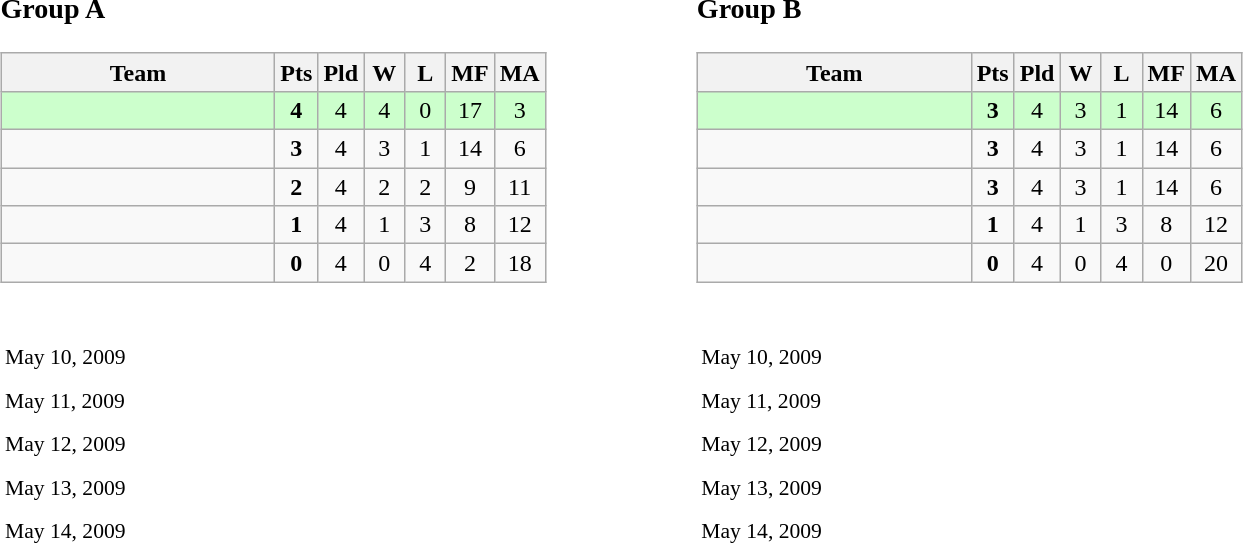<table>
<tr>
<td width=45% valign=top><br><h3>Group A</h3><table class=wikitable style="text-align:center">
<tr>
<th width=175>Team</th>
<th width=20>Pts</th>
<th width=20>Pld</th>
<th width=20>W</th>
<th width=20>L</th>
<th width=20>MF</th>
<th width=20>MA</th>
</tr>
<tr bgcolor=ccffcc>
<td style="text-align:left"></td>
<td><strong>4</strong></td>
<td>4</td>
<td>4</td>
<td>0</td>
<td>17</td>
<td>3</td>
</tr>
<tr>
<td style="text-align:left"></td>
<td><strong>3</strong></td>
<td>4</td>
<td>3</td>
<td>1</td>
<td>14</td>
<td>6</td>
</tr>
<tr>
<td style="text-align:left"></td>
<td><strong>2</strong></td>
<td>4</td>
<td>2</td>
<td>2</td>
<td>9</td>
<td>11</td>
</tr>
<tr>
<td style="text-align:left"></td>
<td><strong>1</strong></td>
<td>4</td>
<td>1</td>
<td>3</td>
<td>8</td>
<td>12</td>
</tr>
<tr>
<td style="text-align:left"></td>
<td><strong>0</strong></td>
<td>4</td>
<td>0</td>
<td>4</td>
<td>2</td>
<td>18</td>
</tr>
</table>
</td>
<td width=45% valign=top><br><h3>Group B</h3><table class=wikitable style="text-align:center">
<tr>
<th width=175>Team</th>
<th width=20>Pts</th>
<th width=20>Pld</th>
<th width=20>W</th>
<th width=20>L</th>
<th width=20>MF</th>
<th width=20>MA</th>
</tr>
<tr bgcolor=ccffcc>
<td style="text-align:left"></td>
<td><strong>3</strong></td>
<td>4</td>
<td>3</td>
<td>1</td>
<td>14</td>
<td>6</td>
</tr>
<tr>
<td style="text-align:left"></td>
<td><strong>3</strong></td>
<td>4</td>
<td>3</td>
<td>1</td>
<td>14</td>
<td>6</td>
</tr>
<tr>
<td style="text-align:left"></td>
<td><strong>3</strong></td>
<td>4</td>
<td>3</td>
<td>1</td>
<td>14</td>
<td>6</td>
</tr>
<tr>
<td style="text-align:left"></td>
<td><strong>1</strong></td>
<td>4</td>
<td>1</td>
<td>3</td>
<td>8</td>
<td>12</td>
</tr>
<tr>
<td style="text-align:left"></td>
<td><strong>0</strong></td>
<td>4</td>
<td>0</td>
<td>4</td>
<td>0</td>
<td>20</td>
</tr>
</table>
</td>
</tr>
<tr>
<td><br><table style="font-size:90%">
<tr>
<td colspan=3>May 10, 2009</td>
</tr>
<tr>
<td width=150 align=right></td>
<td width=100 align=center></td>
<td width=150><strong></strong></td>
</tr>
<tr>
<td align=right></td>
<td align=center></td>
<td><strong></strong></td>
</tr>
<tr>
<td colspan=3>May 11, 2009</td>
</tr>
<tr>
<td align=right><strong></strong></td>
<td align=center></td>
<td></td>
</tr>
<tr>
<td align=right><strong></strong></td>
<td align=center></td>
<td></td>
</tr>
<tr>
<td colspan=3>May 12, 2009</td>
</tr>
<tr>
<td align=right><strong></strong></td>
<td align=center></td>
<td></td>
</tr>
<tr>
<td align=right></td>
<td align=center></td>
<td><strong></strong></td>
</tr>
<tr>
<td colspan=3>May 13, 2009</td>
</tr>
<tr>
<td align=right><strong></strong></td>
<td align=center></td>
<td></td>
</tr>
<tr>
<td align=right><strong></strong></td>
<td align=center></td>
<td></td>
</tr>
<tr>
<td colspan=3>May 14, 2009</td>
</tr>
<tr>
<td align=right><strong></strong></td>
<td align=center></td>
<td></td>
</tr>
<tr>
<td align=right></td>
<td align=center></td>
<td><strong></strong></td>
</tr>
</table>
</td>
<td><br><table style="font-size:90%">
<tr>
<td colspan=3>May 10, 2009</td>
</tr>
<tr>
<td width=150 align=right></td>
<td width=100 align=center></td>
<td width=150><strong></strong></td>
</tr>
<tr>
<td align=right><strong></strong></td>
<td align=center></td>
<td></td>
</tr>
<tr>
<td colspan=3>May 11, 2009</td>
</tr>
<tr>
<td align=right></td>
<td align=center></td>
<td><strong></strong></td>
</tr>
<tr>
<td align=right><strong></strong></td>
<td align=center></td>
<td></td>
</tr>
<tr>
<td colspan=3>May 12, 2009</td>
</tr>
<tr>
<td align=right><strong></strong></td>
<td align=center></td>
<td></td>
</tr>
<tr>
<td align=right><strong></strong></td>
<td align=center></td>
<td></td>
</tr>
<tr>
<td colspan=3>May 13, 2009</td>
</tr>
<tr>
<td width=150 align=right></td>
<td width=100 align=center></td>
<td width=150><strong></strong></td>
</tr>
<tr>
<td align=right></td>
<td align=center></td>
<td><strong></strong></td>
</tr>
<tr>
<td colspan=3>May 14, 2009</td>
</tr>
<tr>
<td width=150 align=right><strong></strong></td>
<td width=100 align=center></td>
<td width=150></td>
</tr>
<tr>
<td align=right><strong></strong></td>
<td align=center></td>
<td></td>
</tr>
</table>
</td>
</tr>
</table>
